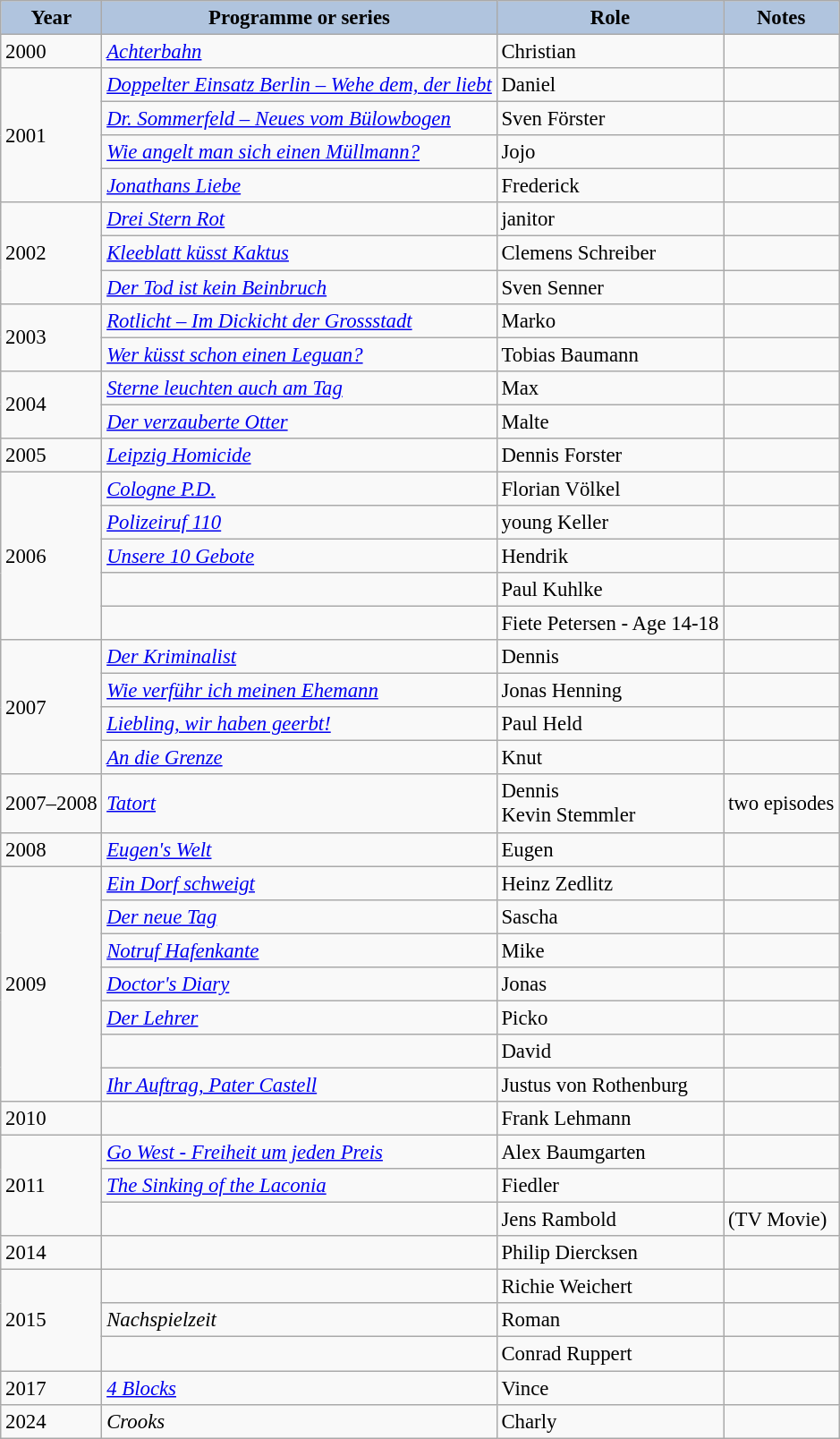<table class="wikitable" style="font-size: 95%;">
<tr align="center">
<th style="background: #B0C4DE;">Year</th>
<th style="background: #B0C4DE;">Programme or series</th>
<th style="background: #B0C4DE;">Role</th>
<th style="background: #B0C4DE;">Notes</th>
</tr>
<tr>
<td>2000</td>
<td><em><a href='#'>Achterbahn</a></em></td>
<td>Christian</td>
<td></td>
</tr>
<tr>
<td rowspan="4">2001</td>
<td><em><a href='#'>Doppelter Einsatz Berlin – Wehe dem, der liebt</a></em></td>
<td>Daniel</td>
<td></td>
</tr>
<tr>
<td><em><a href='#'>Dr. Sommerfeld – Neues vom Bülowbogen</a></em></td>
<td>Sven Förster</td>
<td></td>
</tr>
<tr>
<td><em><a href='#'>Wie angelt man sich einen Müllmann?</a></em></td>
<td>Jojo</td>
<td></td>
</tr>
<tr>
<td><em><a href='#'>Jonathans Liebe</a></em></td>
<td>Frederick</td>
<td></td>
</tr>
<tr>
<td rowspan="3">2002</td>
<td><em><a href='#'>Drei Stern Rot</a></em></td>
<td>janitor</td>
<td></td>
</tr>
<tr>
<td><em><a href='#'>Kleeblatt küsst Kaktus</a></em></td>
<td>Clemens Schreiber</td>
<td></td>
</tr>
<tr>
<td><em><a href='#'>Der Tod ist kein Beinbruch</a></em></td>
<td>Sven Senner</td>
<td></td>
</tr>
<tr>
<td rowspan="2">2003</td>
<td><em><a href='#'>Rotlicht – Im Dickicht der Grossstadt</a></em></td>
<td>Marko</td>
<td></td>
</tr>
<tr>
<td><em><a href='#'>Wer küsst schon einen Leguan?</a></em></td>
<td>Tobias Baumann</td>
<td></td>
</tr>
<tr>
<td rowspan="2">2004</td>
<td><em><a href='#'>Sterne leuchten auch am Tag</a></em></td>
<td>Max</td>
<td></td>
</tr>
<tr>
<td><em><a href='#'>Der verzauberte Otter</a></em></td>
<td>Malte</td>
<td></td>
</tr>
<tr>
<td>2005</td>
<td><em><a href='#'>Leipzig Homicide</a></em></td>
<td>Dennis Forster</td>
<td></td>
</tr>
<tr>
<td rowspan="5">2006</td>
<td><em><a href='#'>Cologne P.D.</a></em></td>
<td>Florian Völkel</td>
<td></td>
</tr>
<tr>
<td><em><a href='#'>Polizeiruf 110</a></em></td>
<td>young Keller</td>
<td></td>
</tr>
<tr>
<td><em><a href='#'>Unsere 10 Gebote</a></em></td>
<td>Hendrik</td>
<td></td>
</tr>
<tr>
<td><em></em></td>
<td>Paul Kuhlke</td>
<td></td>
</tr>
<tr>
<td><em></em></td>
<td>Fiete Petersen - Age 14-18</td>
<td></td>
</tr>
<tr>
<td rowspan="4">2007</td>
<td><em><a href='#'>Der Kriminalist</a></em></td>
<td>Dennis</td>
<td></td>
</tr>
<tr>
<td><em><a href='#'>Wie verführ ich meinen Ehemann</a></em></td>
<td>Jonas Henning</td>
<td></td>
</tr>
<tr>
<td><em><a href='#'>Liebling, wir haben geerbt!</a></em></td>
<td>Paul Held</td>
<td></td>
</tr>
<tr>
<td><em><a href='#'>An die Grenze</a></em></td>
<td>Knut</td>
<td></td>
</tr>
<tr>
<td>2007–2008</td>
<td><em><a href='#'>Tatort</a></em></td>
<td>Dennis<br>Kevin Stemmler</td>
<td>two episodes</td>
</tr>
<tr>
<td>2008</td>
<td><em><a href='#'>Eugen's Welt</a></em></td>
<td>Eugen</td>
<td></td>
</tr>
<tr>
<td rowspan="7">2009</td>
<td><em><a href='#'>Ein Dorf schweigt</a></em></td>
<td>Heinz Zedlitz</td>
<td></td>
</tr>
<tr>
<td><em><a href='#'>Der neue Tag</a></em></td>
<td>Sascha</td>
<td></td>
</tr>
<tr>
<td><em><a href='#'>Notruf Hafenkante</a></em></td>
<td>Mike</td>
<td></td>
</tr>
<tr>
<td><em><a href='#'>Doctor's Diary</a></em></td>
<td>Jonas</td>
<td></td>
</tr>
<tr>
<td><em><a href='#'>Der Lehrer</a></em></td>
<td>Picko</td>
<td></td>
</tr>
<tr>
<td><em></em></td>
<td>David</td>
<td></td>
</tr>
<tr>
<td><em><a href='#'>Ihr Auftrag, Pater Castell</a></em></td>
<td>Justus von Rothenburg</td>
<td></td>
</tr>
<tr>
<td>2010</td>
<td><em></em></td>
<td>Frank Lehmann</td>
<td></td>
</tr>
<tr>
<td rowspan="3">2011</td>
<td><em><a href='#'>Go West - Freiheit um jeden Preis</a></em></td>
<td>Alex Baumgarten</td>
<td></td>
</tr>
<tr>
<td><em><a href='#'>The Sinking of the Laconia</a></em></td>
<td>Fiedler</td>
<td></td>
</tr>
<tr>
<td><em></em></td>
<td>Jens Rambold</td>
<td>(TV Movie)</td>
</tr>
<tr>
<td>2014</td>
<td><em></em></td>
<td>Philip Diercksen</td>
<td></td>
</tr>
<tr>
<td rowspan="3">2015</td>
<td><em></em></td>
<td>Richie Weichert</td>
<td></td>
</tr>
<tr>
<td><em>Nachspielzeit</em></td>
<td>Roman</td>
<td></td>
</tr>
<tr>
<td><em></em></td>
<td>Conrad Ruppert</td>
<td></td>
</tr>
<tr>
<td>2017</td>
<td><em><a href='#'>4 Blocks</a></em></td>
<td>Vince</td>
<td></td>
</tr>
<tr>
<td>2024</td>
<td><em>Crooks</em></td>
<td>Charly</td>
<td></td>
</tr>
</table>
